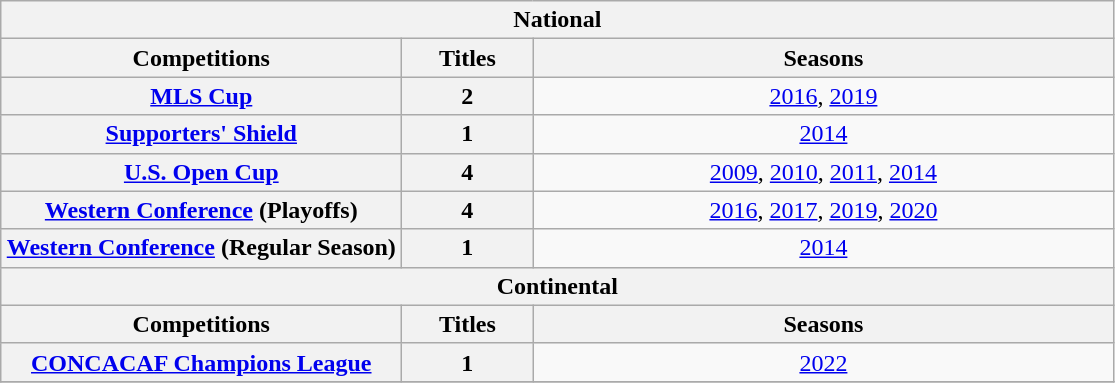<table class="wikitable">
<tr>
<th colspan="3">National</th>
</tr>
<tr>
<th style="width:260px">Competitions</th>
<th style="width:80px">Titles</th>
<th style="width:380px">Seasons</th>
</tr>
<tr>
<th style="text-align:center"><a href='#'>MLS Cup</a></th>
<th>2</th>
<td style="text-align:center"><a href='#'>2016</a>, <a href='#'>2019</a></td>
</tr>
<tr>
<th style="text-align:center"><a href='#'>Supporters' Shield</a></th>
<th>1</th>
<td style="text-align:center"><a href='#'>2014</a></td>
</tr>
<tr>
<th style="text-align:center"><a href='#'>U.S. Open Cup</a></th>
<th>4</th>
<td style="text-align:center"><a href='#'>2009</a>, <a href='#'>2010</a>, <a href='#'>2011</a>, <a href='#'>2014</a></td>
</tr>
<tr>
<th style="text-align:center"><a href='#'>Western Conference</a> (Playoffs)</th>
<th>4</th>
<td style="text-align:center"><a href='#'>2016</a>, <a href='#'>2017</a>, <a href='#'>2019</a>, <a href='#'>2020</a></td>
</tr>
<tr>
<th style="text-align:center"><a href='#'>Western Conference</a> (Regular Season)</th>
<th>1</th>
<td style="text-align:center"><a href='#'>2014</a></td>
</tr>
<tr>
<th colspan="3">Continental</th>
</tr>
<tr>
<th style="width:260px">Competitions</th>
<th style="width:80px">Titles</th>
<th style="width:380px">Seasons</th>
</tr>
<tr>
<th style="text-align:center"><a href='#'>CONCACAF Champions League</a></th>
<th>1</th>
<td style="text-align:center"><a href='#'>2022</a></td>
</tr>
<tr>
</tr>
</table>
